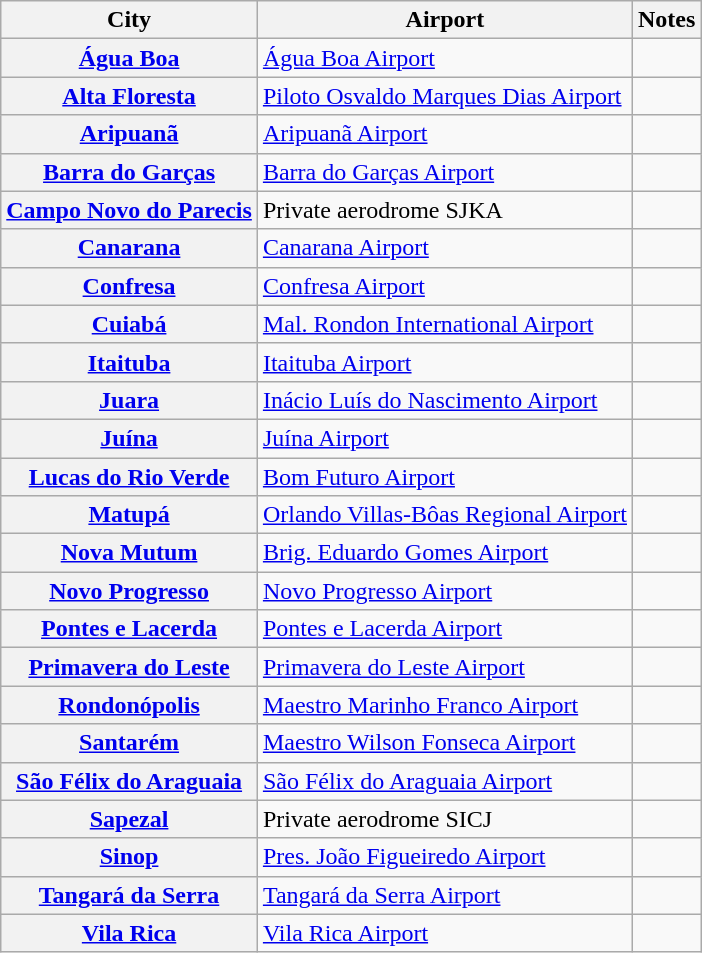<table class="wikitable sortable">
<tr>
<th scope="col">City</th>
<th scope="col">Airport</th>
<th scope="col">Notes</th>
</tr>
<tr>
<th scope="row"><a href='#'>Água Boa</a></th>
<td><a href='#'>Água Boa Airport</a></td>
<td></td>
</tr>
<tr>
<th scope="row"><a href='#'>Alta Floresta</a></th>
<td><a href='#'>Piloto Osvaldo Marques Dias Airport</a></td>
<td></td>
</tr>
<tr>
<th scope="row"><a href='#'>Aripuanã</a></th>
<td><a href='#'>Aripuanã Airport</a></td>
<td></td>
</tr>
<tr>
<th scope="row"><a href='#'>Barra do Garças</a></th>
<td><a href='#'>Barra do Garças Airport</a></td>
<td></td>
</tr>
<tr>
<th scope="row"><a href='#'>Campo Novo do Parecis</a></th>
<td>Private aerodrome SJKA</td>
<td></td>
</tr>
<tr>
<th scope="row"><a href='#'>Canarana</a></th>
<td><a href='#'>Canarana Airport</a></td>
<td></td>
</tr>
<tr>
<th scope="row"><a href='#'>Confresa</a></th>
<td><a href='#'>Confresa Airport</a></td>
<td></td>
</tr>
<tr>
<th scope="row"><a href='#'>Cuiabá</a></th>
<td><a href='#'>Mal. Rondon International Airport</a></td>
<td></td>
</tr>
<tr>
<th scope="row"><a href='#'>Itaituba</a></th>
<td><a href='#'>Itaituba Airport</a></td>
<td></td>
</tr>
<tr>
<th scope="row"><a href='#'>Juara</a></th>
<td><a href='#'>Inácio Luís do Nascimento Airport</a></td>
<td></td>
</tr>
<tr>
<th scope="row"><a href='#'>Juína</a></th>
<td><a href='#'>Juína Airport</a></td>
<td></td>
</tr>
<tr>
<th scope="row"><a href='#'>Lucas do Rio Verde</a></th>
<td><a href='#'>Bom Futuro Airport</a></td>
<td></td>
</tr>
<tr>
<th scope="row"><a href='#'>Matupá</a></th>
<td><a href='#'>Orlando Villas-Bôas Regional Airport</a></td>
<td></td>
</tr>
<tr>
<th scope="row"><a href='#'>Nova Mutum</a></th>
<td><a href='#'>Brig. Eduardo Gomes Airport</a></td>
<td></td>
</tr>
<tr>
<th scope="row"><a href='#'>Novo Progresso</a></th>
<td><a href='#'>Novo Progresso Airport</a></td>
<td></td>
</tr>
<tr>
<th scope="row"><a href='#'>Pontes e Lacerda</a></th>
<td><a href='#'>Pontes e Lacerda Airport</a></td>
<td></td>
</tr>
<tr>
<th scope="row"><a href='#'>Primavera do Leste</a></th>
<td><a href='#'>Primavera do Leste Airport</a></td>
<td></td>
</tr>
<tr>
<th scope="row"><a href='#'>Rondonópolis</a></th>
<td><a href='#'>Maestro Marinho Franco Airport</a></td>
<td></td>
</tr>
<tr>
<th scope="row"><a href='#'>Santarém</a></th>
<td><a href='#'>Maestro Wilson Fonseca Airport</a></td>
<td></td>
</tr>
<tr>
<th scope="row"><a href='#'>São Félix do Araguaia</a></th>
<td><a href='#'>São Félix do Araguaia Airport</a></td>
<td></td>
</tr>
<tr>
<th scope="row"><a href='#'>Sapezal</a></th>
<td>Private aerodrome SICJ</td>
<td></td>
</tr>
<tr>
<th scope="row"><a href='#'>Sinop</a></th>
<td><a href='#'>Pres. João Figueiredo Airport</a></td>
<td></td>
</tr>
<tr>
<th scope="row"><a href='#'>Tangará da Serra</a></th>
<td><a href='#'>Tangará da Serra Airport</a></td>
<td></td>
</tr>
<tr>
<th scope="row"><a href='#'>Vila Rica</a></th>
<td><a href='#'>Vila Rica Airport</a></td>
<td></td>
</tr>
</table>
